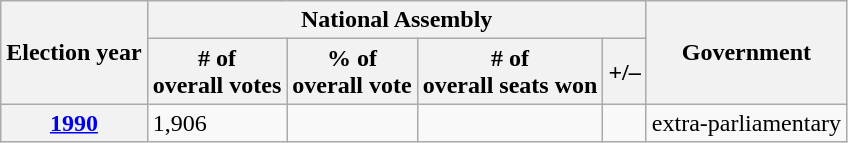<table class=wikitable>
<tr>
<th rowspan=2>Election year</th>
<th colspan=4>National Assembly</th>
<th rowspan=2>Government</th>
</tr>
<tr>
<th># of<br>overall votes</th>
<th>% of<br>overall vote</th>
<th># of<br>overall seats won</th>
<th>+/–</th>
</tr>
<tr>
<th><a href='#'>1990</a></th>
<td>1,906</td>
<td></td>
<td></td>
<td></td>
<td>extra-parliamentary</td>
</tr>
</table>
